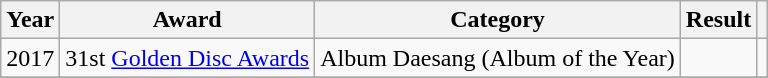<table class="wikitable" style="text-align:center;">
<tr>
<th>Year</th>
<th>Award</th>
<th>Category</th>
<th>Result</th>
<th></th>
</tr>
<tr>
<td>2017</td>
<td>31st <a href='#'>Golden Disc Awards</a></td>
<td>Album Daesang (Album of the Year)</td>
<td></td>
<td></td>
</tr>
<tr>
</tr>
</table>
